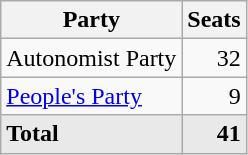<table class=wikitable style="text-align:right">
<tr>
<th>Party</th>
<th>Seats</th>
</tr>
<tr>
<td align=left>Autonomist Party</td>
<td>32</td>
</tr>
<tr>
<td align=left><a href='#'>People's Party</a></td>
<td>9</td>
</tr>
<tr>
<td align=left style="background-color:#E9E9E9"><strong>Total</strong></td>
<td style="background-color:#E9E9E9"><strong>41</strong></td>
</tr>
</table>
